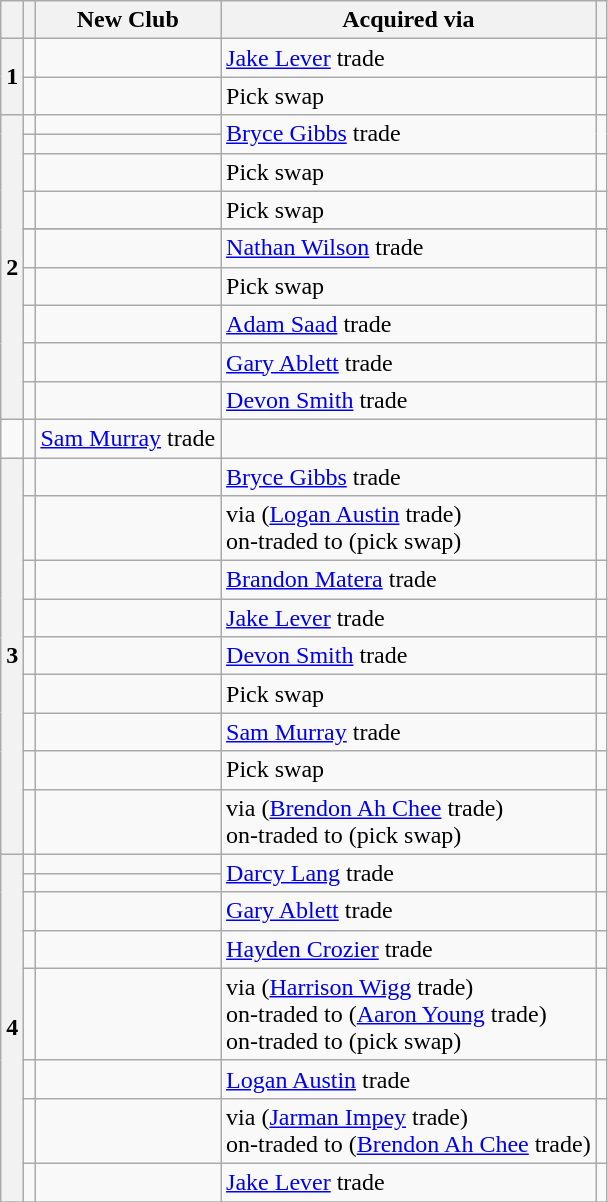<table class="wikitable sortable plainrowheaders">
<tr>
<th scope="col"></th>
<th scope="col"></th>
<th scope="col">New Club</th>
<th class="unsortable">Acquired via</th>
<th class="unsortable"></th>
</tr>
<tr>
<th scope="row" align=center rowspan=2>1</th>
<td></td>
<td></td>
<td><a href='#'>Jake Lever</a> trade</td>
<td align=center></td>
</tr>
<tr>
<td></td>
<td></td>
<td>Pick swap</td>
<td align=center></td>
</tr>
<tr>
<th scope="row" rowspan=10>2</th>
<td></td>
<td></td>
<td rowspan=2><a href='#'>Bryce Gibbs</a> trade</td>
<td rowspan=2 align=center></td>
</tr>
<tr>
<td></td>
<td></td>
</tr>
<tr>
<td></td>
<td></td>
<td>Pick swap</td>
<td align=center></td>
</tr>
<tr>
<td></td>
<td></td>
<td>Pick swap</td>
<td align=center></td>
</tr>
<tr>
</tr>
<tr>
<td></td>
<td></td>
<td><a href='#'>Nathan Wilson</a> trade</td>
<td align=center></td>
</tr>
<tr>
<td></td>
<td></td>
<td>Pick swap</td>
<td align=center></td>
</tr>
<tr>
<td></td>
<td></td>
<td><a href='#'>Adam Saad</a> trade</td>
<td align=center></td>
</tr>
<tr>
<td></td>
<td></td>
<td><a href='#'>Gary Ablett</a> trade</td>
<td align=center></td>
</tr>
<tr>
<td></td>
<td></td>
<td><a href='#'>Devon Smith</a> trade</td>
<td align=center></td>
</tr>
<tr>
<td></td>
<td></td>
<td><a href='#'>Sam Murray</a> trade</td>
<td align=center></td>
</tr>
<tr>
<th scope="row" rowspan=9>3</th>
<td></td>
<td></td>
<td><a href='#'>Bryce Gibbs</a> trade</td>
<td align=center></td>
</tr>
<tr>
<td></td>
<td></td>
<td>via  (<a href='#'>Logan Austin</a> trade)<br>on-traded to  (pick swap)</td>
<td align=center></td>
</tr>
<tr>
<td></td>
<td></td>
<td><a href='#'>Brandon Matera</a> trade</td>
<td align=center></td>
</tr>
<tr>
<td></td>
<td></td>
<td><a href='#'>Jake Lever</a> trade</td>
<td align=center></td>
</tr>
<tr>
<td></td>
<td></td>
<td><a href='#'>Devon Smith</a> trade</td>
<td align=center></td>
</tr>
<tr>
<td></td>
<td></td>
<td>Pick swap</td>
<td align=center></td>
</tr>
<tr>
<td></td>
<td></td>
<td><a href='#'>Sam Murray</a> trade</td>
<td align=center></td>
</tr>
<tr>
<td></td>
<td></td>
<td>Pick swap</td>
<td align=center></td>
</tr>
<tr>
<td></td>
<td></td>
<td>via  (<a href='#'>Brendon Ah Chee</a> trade)<br>on-traded to  (pick swap)</td>
<td align=center></td>
</tr>
<tr>
<th scope="row" align=center rowspan=8>4</th>
<td></td>
<td></td>
<td rowspan=2><a href='#'>Darcy Lang</a> trade</td>
<td rowspan=2 align=center></td>
</tr>
<tr>
<td></td>
<td></td>
</tr>
<tr>
<td></td>
<td></td>
<td><a href='#'>Gary Ablett</a> trade</td>
<td align=center></td>
</tr>
<tr>
<td></td>
<td></td>
<td><a href='#'>Hayden Crozier</a> trade</td>
<td align=center></td>
</tr>
<tr>
<td></td>
<td></td>
<td>via  (<a href='#'>Harrison Wigg</a> trade)<br>on-traded to  (<a href='#'>Aaron Young</a> trade)<br>on-traded to  (pick swap)</td>
<td align=center></td>
</tr>
<tr>
<td></td>
<td></td>
<td><a href='#'>Logan Austin</a> trade</td>
<td align=center></td>
</tr>
<tr>
<td></td>
<td></td>
<td>via  (<a href='#'>Jarman Impey</a> trade)<br>on-traded to  (<a href='#'>Brendon Ah Chee</a> trade)</td>
<td align=center></td>
</tr>
<tr>
<td></td>
<td></td>
<td><a href='#'>Jake Lever</a> trade</td>
<td align=center></td>
</tr>
<tr>
</tr>
</table>
